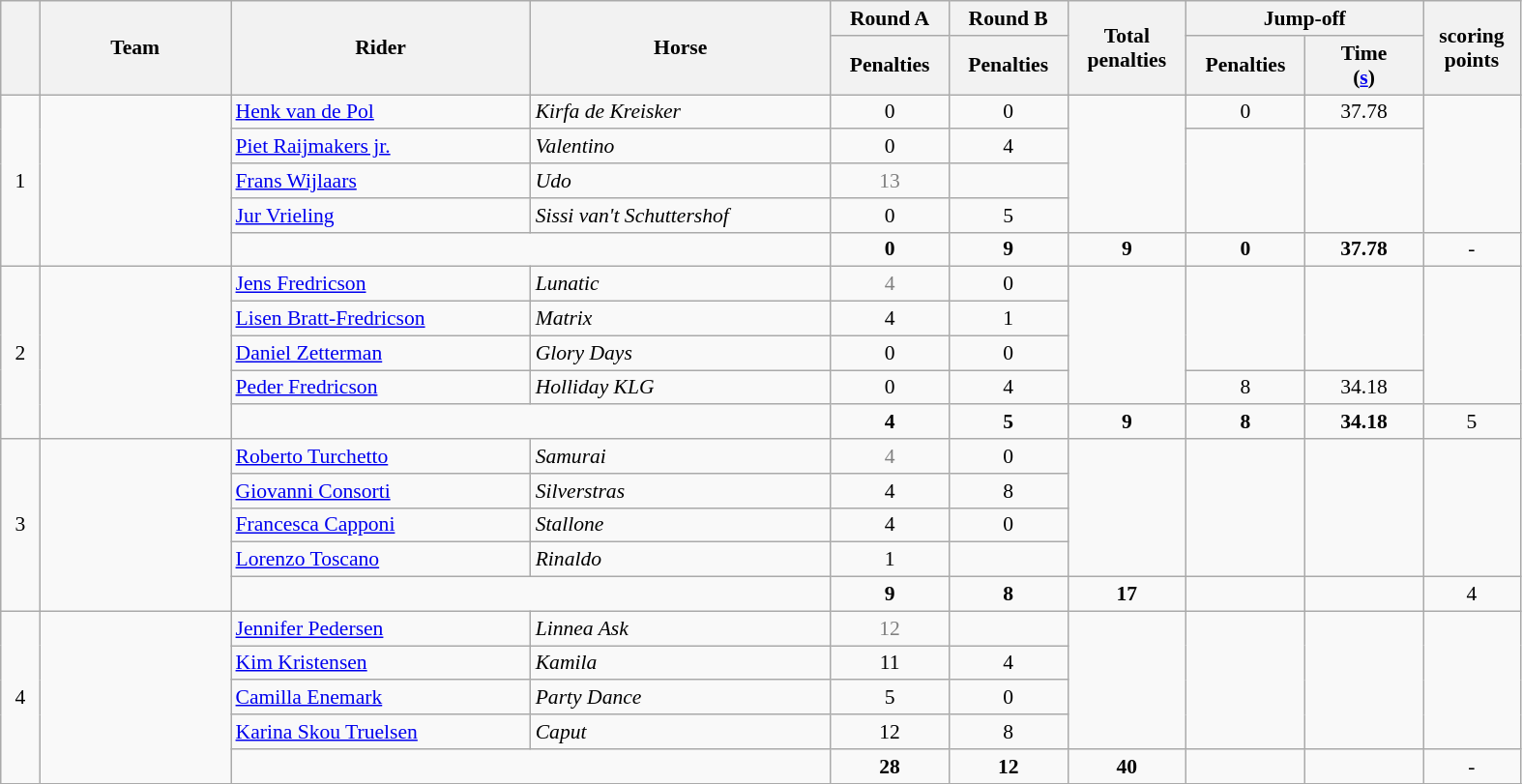<table class="wikitable" style="font-size: 90%">
<tr>
<th rowspan=2 width=20></th>
<th rowspan=2 width=125>Team</th>
<th rowspan=2 width=200>Rider</th>
<th rowspan=2 width=200>Horse</th>
<th>Round A</th>
<th>Round B</th>
<th rowspan=2 width=75>Total penalties</th>
<th colspan=2>Jump-off</th>
<th rowspan=2 width=60>scoring<br>points</th>
</tr>
<tr>
<th width=75>Penalties</th>
<th width=75>Penalties</th>
<th width=75>Penalties</th>
<th width=75>Time<br>(<a href='#'>s</a>)</th>
</tr>
<tr>
<td rowspan=5 align=center>1</td>
<td rowspan=5></td>
<td><a href='#'>Henk van de Pol</a></td>
<td><em>Kirfa de Kreisker</em></td>
<td align=center>0</td>
<td align=center>0</td>
<td rowspan=4></td>
<td align=center>0</td>
<td align=center>37.78</td>
<td rowspan=4></td>
</tr>
<tr>
<td><a href='#'>Piet Raijmakers jr.</a></td>
<td><em>Valentino</em></td>
<td align=center>0</td>
<td align=center>4</td>
<td rowspan=3></td>
<td rowspan=3></td>
</tr>
<tr>
<td><a href='#'>Frans Wijlaars</a></td>
<td><em>Udo</em></td>
<td align=center style=color:gray>13</td>
<td align=center></td>
</tr>
<tr>
<td><a href='#'>Jur Vrieling</a></td>
<td><em>Sissi van't Schuttershof</em></td>
<td align=center>0</td>
<td align=center>5</td>
</tr>
<tr>
<td colspan=2></td>
<td align=center><strong>0</strong></td>
<td align=center><strong>9</strong></td>
<td align=center><strong>9</strong></td>
<td align=center><strong>0</strong></td>
<td align=center><strong>37.78</strong></td>
<td align=center>-</td>
</tr>
<tr>
<td rowspan=5 align=center>2</td>
<td rowspan=5></td>
<td><a href='#'>Jens Fredricson</a></td>
<td><em>Lunatic</em></td>
<td align=center style=color:gray>4</td>
<td align=center>0</td>
<td rowspan=4></td>
<td rowspan=3></td>
<td rowspan=3></td>
<td rowspan=4></td>
</tr>
<tr>
<td><a href='#'>Lisen Bratt-Fredricson</a></td>
<td><em>Matrix</em></td>
<td align=center>4</td>
<td align=center>1</td>
</tr>
<tr>
<td><a href='#'>Daniel Zetterman</a></td>
<td><em>Glory Days</em></td>
<td align=center>0</td>
<td align=center>0</td>
</tr>
<tr>
<td><a href='#'>Peder Fredricson</a></td>
<td><em>Holliday KLG</em></td>
<td align=center>0</td>
<td align=center>4</td>
<td align=center>8</td>
<td align=center>34.18</td>
</tr>
<tr>
<td colspan=2></td>
<td align=center><strong>4</strong></td>
<td align=center><strong>5</strong></td>
<td align=center><strong>9</strong></td>
<td align=center><strong>8</strong></td>
<td align=center><strong>34.18</strong></td>
<td align=center>5</td>
</tr>
<tr>
<td rowspan=5 align=center>3</td>
<td rowspan=5></td>
<td><a href='#'>Roberto Turchetto</a></td>
<td><em>Samurai</em></td>
<td align=center style=color:gray>4</td>
<td align=center>0</td>
<td rowspan=4></td>
<td rowspan=4></td>
<td rowspan=4></td>
<td rowspan=4></td>
</tr>
<tr>
<td><a href='#'>Giovanni Consorti</a></td>
<td><em>Silverstras</em></td>
<td align=center>4</td>
<td align=center>8</td>
</tr>
<tr>
<td><a href='#'>Francesca Capponi</a></td>
<td><em>Stallone</em></td>
<td align=center>4</td>
<td align=center>0</td>
</tr>
<tr>
<td><a href='#'>Lorenzo Toscano</a></td>
<td><em>Rinaldo</em></td>
<td align=center>1</td>
<td align=center></td>
</tr>
<tr>
<td colspan=2></td>
<td align=center><strong>9</strong></td>
<td align=center><strong>8</strong></td>
<td align=center><strong>17</strong></td>
<td></td>
<td></td>
<td align=center>4</td>
</tr>
<tr>
<td rowspan=5 align=center>4</td>
<td rowspan=5></td>
<td><a href='#'>Jennifer Pedersen</a></td>
<td><em>Linnea Ask</em></td>
<td align=center style=color:gray>12</td>
<td align=center></td>
<td rowspan=4></td>
<td rowspan=4></td>
<td rowspan=4></td>
<td rowspan=4></td>
</tr>
<tr>
<td><a href='#'>Kim Kristensen</a></td>
<td><em>Kamila</em></td>
<td align=center>11</td>
<td align=center>4</td>
</tr>
<tr>
<td><a href='#'>Camilla Enemark</a></td>
<td><em>Party Dance</em></td>
<td align=center>5</td>
<td align=center>0</td>
</tr>
<tr>
<td><a href='#'>Karina Skou Truelsen</a></td>
<td><em>Caput</em></td>
<td align=center>12</td>
<td align=center>8</td>
</tr>
<tr>
<td colspan=2></td>
<td align=center><strong>28</strong></td>
<td align=center><strong>12</strong></td>
<td align=center><strong>40</strong></td>
<td></td>
<td></td>
<td align=center>-</td>
</tr>
<tr>
</tr>
</table>
